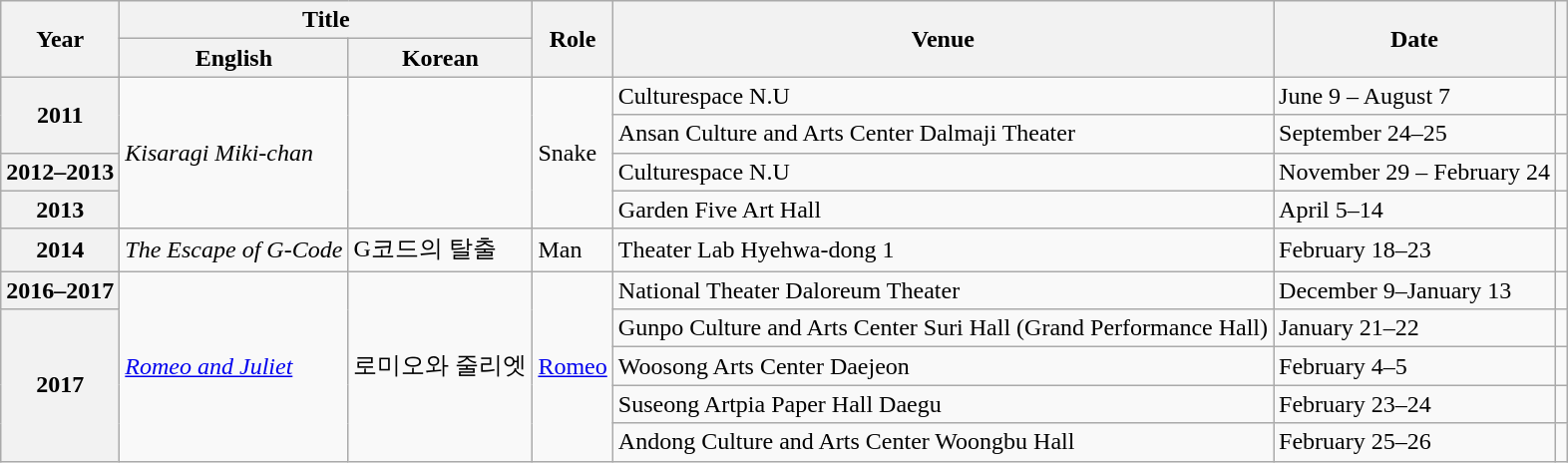<table class="wikitable sortable plainrowheaders" style="text-align:left; font-size:100%;">
<tr>
<th rowspan="2" scope="col">Year</th>
<th colspan="2" scope="col">Title</th>
<th rowspan="2" scope="col">Role</th>
<th rowspan="2" scope="col" class="unsortable">Venue</th>
<th rowspan="2" scope="col">Date</th>
<th rowspan="2" scope="col" class="unsortable"></th>
</tr>
<tr>
<th>English</th>
<th>Korean</th>
</tr>
<tr>
<th rowspan="2" scope="row">2011</th>
<td rowspan="4"><em>Kisaragi Miki-chan</em></td>
<td rowspan="4"></td>
<td rowspan="4">Snake</td>
<td>Culturespace N.U</td>
<td>June 9 – August 7</td>
<td></td>
</tr>
<tr>
<td>Ansan Culture and Arts Center Dalmaji Theater</td>
<td>September 24–25</td>
<td></td>
</tr>
<tr>
<th scope="row">2012–2013</th>
<td>Culturespace N.U</td>
<td>November 29 – February 24</td>
<td></td>
</tr>
<tr>
<th scope="row">2013</th>
<td>Garden Five Art Hall</td>
<td>April 5–14</td>
<td></td>
</tr>
<tr>
<th scope="row">2014</th>
<td><em>The Escape of G-Code</em></td>
<td>G코드의 탈출</td>
<td>Man</td>
<td>Theater Lab Hyehwa-dong 1</td>
<td>February 18–23</td>
<td></td>
</tr>
<tr>
<th scope="row">2016–2017</th>
<td rowspan="5"><em><a href='#'>Romeo and Juliet</a></em></td>
<td rowspan="5">로미오와 줄리엣</td>
<td rowspan="5"><a href='#'>Romeo</a></td>
<td>National Theater Daloreum Theater</td>
<td>December 9–January  13</td>
<td style="text-align:center"></td>
</tr>
<tr>
<th scope="row" rowspan="4">2017</th>
<td>Gunpo Culture and Arts Center Suri Hall (Grand Performance Hall)</td>
<td>January 21–22</td>
<td></td>
</tr>
<tr>
<td>Woosong Arts Center Daejeon</td>
<td>February 4–5</td>
<td></td>
</tr>
<tr>
<td>Suseong Artpia Paper Hall Daegu</td>
<td>February 23–24</td>
<td></td>
</tr>
<tr>
<td>Andong Culture and Arts Center Woongbu Hall</td>
<td>February 25–26</td>
<td></td>
</tr>
</table>
